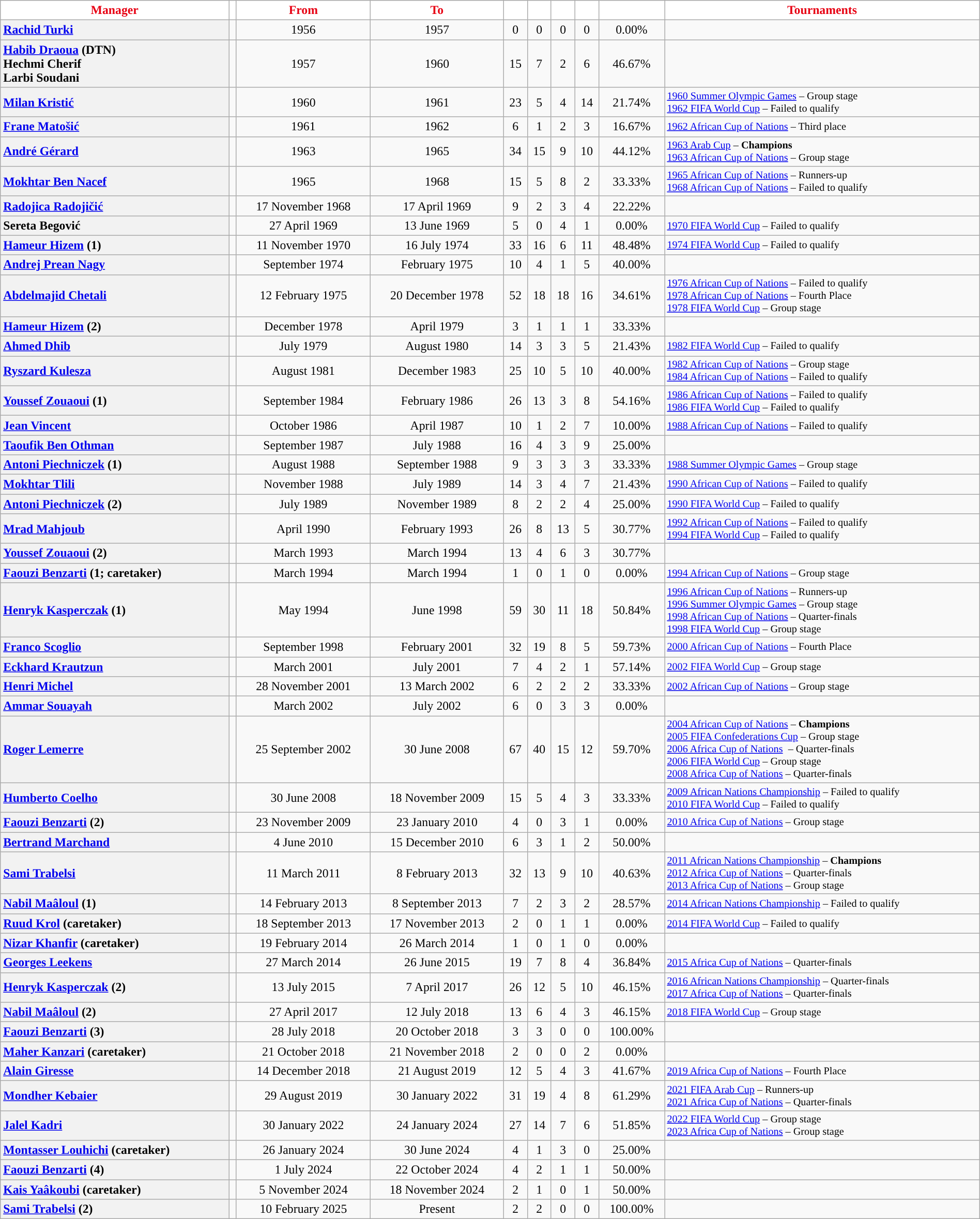<table class="wikitable plainrowheaders" style="font-size:99%; text-align:center;" width="100%" "class="wikitable">
<tr style="color:white">
<th style="background:#FFFFFF; color:#E70013; ">Manager</th>
<th style="background:#FFFFFF; color:#E70013; "></th>
<th style="background:#FFFFFF; color:#E70013; ">From</th>
<th style="background:#FFFFFF; color:#E70013; ">To</th>
<th style="background:#FFFFFF; color:#E70013; "></th>
<th style="background:#FFFFFF; color:#E70013; "></th>
<th style="background:#FFFFFF; color:#E70013; "></th>
<th style="background:#FFFFFF; color:#E70013; "></th>
<th style="background:#FFFFFF; color:#E70013; "></th>
<th style="background:#FFFFFF; color:#E70013; ">Tournaments</th>
</tr>
<tr>
<th scope="row" style="text-align: left;"><a href='#'>Rachid Turki</a></th>
<td></td>
<td>1956</td>
<td>1957</td>
<td>0</td>
<td>0</td>
<td>0</td>
<td>0</td>
<td>0.00%</td>
<td></td>
</tr>
<tr>
<th scope="row" style="text-align: left;"><a href='#'>Habib Draoua</a> (DTN)<br>Hechmi Cherif<br>Larbi Soudani</th>
<td><br><br></td>
<td>1957</td>
<td>1960</td>
<td>15</td>
<td>7</td>
<td>2</td>
<td>6</td>
<td>46.67%</td>
<td></td>
</tr>
<tr>
<th scope="row" style="text-align: left;"><a href='#'>Milan Kristić</a></th>
<td></td>
<td>1960</td>
<td>1961</td>
<td>23</td>
<td>5</td>
<td>4</td>
<td>14</td>
<td>21.74%</td>
<td align="left" style="font-size: 85%"> <a href='#'>1960 Summer Olympic Games</a> – Group stage<br> <a href='#'>1962 FIFA World Cup</a> – Failed to qualify</td>
</tr>
<tr>
<th scope="row" style="text-align: left;"><a href='#'>Frane Matošić</a></th>
<td></td>
<td>1961</td>
<td>1962</td>
<td>6</td>
<td>1</td>
<td>2</td>
<td>3</td>
<td>16.67%</td>
<td align="left" style="font-size: 85%"> <a href='#'>1962 African Cup of Nations</a> – Third place</td>
</tr>
<tr>
<th scope="row" style="text-align: left;"><a href='#'>André Gérard</a></th>
<td></td>
<td>1963</td>
<td>1965</td>
<td>34</td>
<td>15</td>
<td>9</td>
<td>10</td>
<td>44.12%</td>
<td align="left" style="font-size: 85%"> <a href='#'>1963 Arab Cup</a> – <strong>Champions</strong><br> <a href='#'>1963 African Cup of Nations</a> – Group stage</td>
</tr>
<tr>
<th scope="row" style="text-align: left;"><a href='#'>Mokhtar Ben Nacef</a></th>
<td></td>
<td>1965</td>
<td>1968</td>
<td>15</td>
<td>5</td>
<td>8</td>
<td>2</td>
<td>33.33%</td>
<td align="left" style="font-size: 85%"> <a href='#'>1965 African Cup of Nations</a> – Runners-up<br> <a href='#'>1968 African Cup of Nations</a> – Failed to qualify</td>
</tr>
<tr>
<th scope="row" style="text-align: left;"><a href='#'>Radojica Radojičić</a></th>
<td></td>
<td>17 November 1968</td>
<td>17 April 1969</td>
<td>9</td>
<td>2</td>
<td>3</td>
<td>4</td>
<td>22.22%</td>
<td></td>
</tr>
<tr>
<th scope="row" style="text-align: left;">Sereta Begović</th>
<td></td>
<td>27 April 1969</td>
<td>13 June 1969</td>
<td>5</td>
<td>0</td>
<td>4</td>
<td>1</td>
<td>0.00%</td>
<td align="left" style="font-size: 85%"> <a href='#'>1970 FIFA World Cup</a> – Failed to qualify</td>
</tr>
<tr>
<th scope="row" style="text-align: left;"><a href='#'>Hameur Hizem</a> (1)</th>
<td></td>
<td>11 November 1970</td>
<td>16 July 1974</td>
<td>33</td>
<td>16</td>
<td>6</td>
<td>11</td>
<td>48.48%</td>
<td align="left" style="font-size: 85%"> <a href='#'>1974 FIFA World Cup</a> – Failed to qualify</td>
</tr>
<tr>
<th scope="row" style="text-align: left;"><a href='#'>Andrej Prean Nagy</a></th>
<td></td>
<td>September 1974</td>
<td>February 1975</td>
<td>10</td>
<td>4</td>
<td>1</td>
<td>5</td>
<td>40.00%</td>
<td></td>
</tr>
<tr>
<th scope="row" style="text-align: left;"><a href='#'>Abdelmajid Chetali</a></th>
<td></td>
<td>12 February 1975</td>
<td>20 December 1978</td>
<td>52</td>
<td>18</td>
<td>18</td>
<td>16</td>
<td>34.61%</td>
<td align="left" style="font-size: 85%"> <a href='#'>1976 African Cup of Nations</a> – Failed to qualify<br> <a href='#'>1978 African Cup of Nations</a> – Fourth Place<br> <a href='#'>1978 FIFA World Cup</a> – Group stage</td>
</tr>
<tr>
<th scope="row" style="text-align: left;"><a href='#'>Hameur Hizem</a> (2)</th>
<td></td>
<td>December 1978</td>
<td>April 1979</td>
<td>3</td>
<td>1</td>
<td>1</td>
<td>1</td>
<td>33.33%</td>
<td></td>
</tr>
<tr>
<th scope="row" style="text-align: left;"><a href='#'>Ahmed Dhib</a></th>
<td></td>
<td>July 1979</td>
<td>August 1980</td>
<td>14</td>
<td>3</td>
<td>3</td>
<td>5</td>
<td>21.43%</td>
<td align="left" style="font-size: 85%"> <a href='#'>1982 FIFA World Cup</a> – Failed to qualify</td>
</tr>
<tr>
<th scope="row" style="text-align: left;"><a href='#'>Ryszard Kulesza</a></th>
<td></td>
<td>August 1981</td>
<td>December 1983</td>
<td>25</td>
<td>10</td>
<td>5</td>
<td>10</td>
<td>40.00%</td>
<td align="left" style="font-size: 85%"> <a href='#'>1982 African Cup of Nations</a> – Group stage<br> <a href='#'>1984 African Cup of Nations</a> – Failed to qualify</td>
</tr>
<tr>
<th scope="row" style="text-align: left;"><a href='#'>Youssef Zouaoui</a> (1)</th>
<td></td>
<td>September 1984</td>
<td>February 1986</td>
<td>26</td>
<td>13</td>
<td>3</td>
<td>8</td>
<td>54.16%</td>
<td align="left" style="font-size: 85%"> <a href='#'>1986 African Cup of Nations</a> – Failed to qualify<br> <a href='#'>1986 FIFA World Cup</a> – Failed to qualify</td>
</tr>
<tr>
<th scope="row" style="text-align: left;"><a href='#'>Jean Vincent</a></th>
<td></td>
<td>October 1986</td>
<td>April 1987</td>
<td>10</td>
<td>1</td>
<td>2</td>
<td>7</td>
<td>10.00%</td>
<td align="left" style="font-size: 85%"> <a href='#'>1988 African Cup of Nations</a> – Failed to qualify</td>
</tr>
<tr>
<th scope="row" style="text-align: left;"><a href='#'>Taoufik Ben Othman</a></th>
<td></td>
<td>September 1987</td>
<td>July 1988</td>
<td>16</td>
<td>4</td>
<td>3</td>
<td>9</td>
<td>25.00%</td>
<td></td>
</tr>
<tr>
<th scope="row" style="text-align: left;"><a href='#'>Antoni Piechniczek</a> (1)</th>
<td></td>
<td>August 1988</td>
<td>September 1988</td>
<td>9</td>
<td>3</td>
<td>3</td>
<td>3</td>
<td>33.33%</td>
<td align="left" style="font-size: 85%"> <a href='#'>1988 Summer Olympic Games</a> – Group stage</td>
</tr>
<tr>
<th scope="row" style="text-align: left;"><a href='#'>Mokhtar Tlili</a></th>
<td></td>
<td>November 1988</td>
<td>July 1989</td>
<td>14</td>
<td>3</td>
<td>4</td>
<td>7</td>
<td>21.43%</td>
<td align="left" style="font-size: 85%"> <a href='#'>1990 African Cup of Nations</a> – Failed to qualify</td>
</tr>
<tr>
<th scope="row" style="text-align: left;"><a href='#'>Antoni Piechniczek</a> (2)</th>
<td></td>
<td>July 1989</td>
<td>November 1989</td>
<td>8</td>
<td>2</td>
<td>2</td>
<td>4</td>
<td>25.00%</td>
<td align="left" style="font-size: 85%"> <a href='#'>1990 FIFA World Cup</a> – Failed to qualify</td>
</tr>
<tr>
<th scope="row" style="text-align: left;"><a href='#'>Mrad Mahjoub</a></th>
<td></td>
<td>April 1990</td>
<td>February 1993</td>
<td>26</td>
<td>8</td>
<td>13</td>
<td>5</td>
<td>30.77%</td>
<td align="left" style="font-size: 85%"> <a href='#'>1992 African Cup of Nations</a> – Failed to qualify<br> <a href='#'>1994 FIFA World Cup</a> – Failed to qualify</td>
</tr>
<tr>
<th scope="row" style="text-align: left;"><a href='#'>Youssef Zouaoui</a> (2)</th>
<td></td>
<td>March 1993</td>
<td>March 1994</td>
<td>13</td>
<td>4</td>
<td>6</td>
<td>3</td>
<td>30.77%</td>
<td></td>
</tr>
<tr>
<th scope="row" style="text-align: left;"><a href='#'>Faouzi Benzarti</a> (1; caretaker)</th>
<td></td>
<td>March 1994</td>
<td>March 1994</td>
<td>1</td>
<td>0</td>
<td>1</td>
<td>0</td>
<td>0.00%</td>
<td align="left" style="font-size: 85%"> <a href='#'>1994 African Cup of Nations</a> – Group stage</td>
</tr>
<tr>
<th scope="row" style="text-align: left;"><a href='#'>Henryk Kasperczak</a> (1)</th>
<td></td>
<td>May 1994</td>
<td>June 1998</td>
<td>59</td>
<td>30</td>
<td>11</td>
<td>18</td>
<td>50.84%</td>
<td align="left" style="font-size: 85%"> <a href='#'>1996 African Cup of Nations</a> – Runners-up<br> <a href='#'>1996 Summer Olympic Games</a> – Group stage<br> <a href='#'>1998 African Cup of Nations</a> – Quarter-finals<br> <a href='#'>1998 FIFA World Cup</a> – Group stage</td>
</tr>
<tr>
<th scope="row" style="text-align: left;"><a href='#'>Franco Scoglio</a></th>
<td></td>
<td>September 1998</td>
<td>February 2001</td>
<td>32</td>
<td>19</td>
<td>8</td>
<td>5</td>
<td>59.73%</td>
<td align="left" style="font-size: 85%"> <a href='#'>2000 African Cup of Nations</a> – Fourth Place</td>
</tr>
<tr>
<th scope="row" style="text-align: left;"><a href='#'>Eckhard Krautzun</a></th>
<td></td>
<td>March 2001</td>
<td>July 2001</td>
<td>7</td>
<td>4</td>
<td>2</td>
<td>1</td>
<td>57.14%</td>
<td align="left" style="font-size: 85%"> <a href='#'>2002 FIFA World Cup</a> – Group stage</td>
</tr>
<tr>
<th scope="row" style="text-align: left;"><a href='#'>Henri Michel</a></th>
<td></td>
<td>28 November 2001</td>
<td>13 March 2002</td>
<td>6</td>
<td>2</td>
<td>2</td>
<td>2</td>
<td>33.33%</td>
<td align="left" style="font-size: 85%"> <a href='#'>2002 African Cup of Nations</a> – Group stage</td>
</tr>
<tr>
<th scope="row" style="text-align: left;"><a href='#'>Ammar Souayah</a></th>
<td></td>
<td>March 2002</td>
<td>July 2002</td>
<td>6</td>
<td>0</td>
<td>3</td>
<td>3</td>
<td>0.00%</td>
<td></td>
</tr>
<tr>
<th scope="row" style="text-align: left;"><a href='#'>Roger Lemerre</a></th>
<td></td>
<td>25 September 2002</td>
<td>30 June 2008</td>
<td>67</td>
<td>40</td>
<td>15</td>
<td>12</td>
<td>59.70%</td>
<td align="left" style="font-size: 85%"> <a href='#'>2004 African Cup of Nations</a> – <strong>Champions</strong><br> <a href='#'>2005 FIFA Confederations Cup</a> – Group stage<br> <a href='#'>2006 Africa Cup of Nations</a>  – Quarter-finals<br> <a href='#'>2006 FIFA World Cup</a> – Group stage<br> <a href='#'>2008 Africa Cup of Nations</a> – Quarter-finals</td>
</tr>
<tr>
<th scope="row" style="text-align: left;"><a href='#'>Humberto Coelho</a></th>
<td></td>
<td>30 June 2008</td>
<td>18 November 2009</td>
<td>15</td>
<td>5</td>
<td>4</td>
<td>3</td>
<td>33.33%</td>
<td align="left" style="font-size: 85%"> <a href='#'>2009 African Nations Championship</a> – Failed to qualify<br> <a href='#'>2010 FIFA World Cup</a> – Failed to qualify</td>
</tr>
<tr>
<th scope="row" style="text-align: left;"><a href='#'>Faouzi Benzarti</a> (2)</th>
<td></td>
<td>23 November 2009</td>
<td>23 January 2010</td>
<td>4</td>
<td>0</td>
<td>3</td>
<td>1</td>
<td>0.00%</td>
<td align="left" style="font-size: 85%"> <a href='#'>2010 Africa Cup of Nations</a> – Group stage</td>
</tr>
<tr>
<th scope="row" style="text-align: left;"><a href='#'>Bertrand Marchand</a></th>
<td></td>
<td>4 June 2010</td>
<td>15 December 2010</td>
<td>6</td>
<td>3</td>
<td>1</td>
<td>2</td>
<td>50.00%</td>
<td></td>
</tr>
<tr>
<th scope="row" style="text-align: left;"><a href='#'>Sami Trabelsi</a></th>
<td></td>
<td>11 March 2011</td>
<td>8 February 2013</td>
<td>32</td>
<td>13</td>
<td>9</td>
<td>10</td>
<td>40.63%</td>
<td align="left" style="font-size: 85%"> <a href='#'>2011 African Nations Championship</a> – <strong>Champions</strong><br> <a href='#'>2012 Africa Cup of Nations</a> – Quarter-finals<br> <a href='#'>2013 Africa Cup of Nations</a> – Group stage</td>
</tr>
<tr>
<th scope="row" style="text-align: left;"><a href='#'>Nabil Maâloul</a> (1)</th>
<td></td>
<td>14 February 2013</td>
<td>8 September 2013</td>
<td>7</td>
<td>2</td>
<td>3</td>
<td>2</td>
<td>28.57%</td>
<td align="left" style="font-size: 85%"> <a href='#'>2014 African Nations Championship</a> – Failed to qualify</td>
</tr>
<tr>
<th scope="row" style="text-align: left;"><a href='#'>Ruud Krol</a> (caretaker)</th>
<td></td>
<td>18 September 2013</td>
<td>17 November 2013</td>
<td>2</td>
<td>0</td>
<td>1</td>
<td>1</td>
<td>0.00%</td>
<td align="left" style="font-size: 85%"> <a href='#'>2014 FIFA World Cup</a> – Failed to qualify</td>
</tr>
<tr>
<th scope="row" style="text-align: left;"><a href='#'>Nizar Khanfir</a> (caretaker)</th>
<td></td>
<td>19 February 2014</td>
<td>26 March 2014</td>
<td>1</td>
<td>0</td>
<td>1</td>
<td>0</td>
<td>0.00%</td>
<td></td>
</tr>
<tr>
<th scope="row" style="text-align: left;"><a href='#'>Georges Leekens</a></th>
<td></td>
<td>27 March 2014</td>
<td>26 June 2015</td>
<td>19</td>
<td>7</td>
<td>8</td>
<td>4</td>
<td>36.84%</td>
<td align="left" style="font-size: 85%"> <a href='#'>2015 Africa Cup of Nations</a> – Quarter-finals</td>
</tr>
<tr>
<th scope="row" style="text-align: left;"><a href='#'>Henryk Kasperczak</a> (2)</th>
<td></td>
<td>13 July 2015</td>
<td>7 April 2017</td>
<td>26</td>
<td>12</td>
<td>5</td>
<td>10</td>
<td>46.15%</td>
<td align="left" style="font-size: 85%"> <a href='#'>2016 African Nations Championship</a> – Quarter-finals<br> <a href='#'>2017 Africa Cup of Nations</a> – Quarter-finals</td>
</tr>
<tr>
<th scope="row" style="text-align: left;"><a href='#'>Nabil Maâloul</a> (2)</th>
<td></td>
<td>27 April 2017</td>
<td>12 July 2018</td>
<td>13</td>
<td>6</td>
<td>4</td>
<td>3</td>
<td>46.15%</td>
<td align="left" style="font-size: 85%"> <a href='#'>2018 FIFA World Cup</a> – Group stage</td>
</tr>
<tr>
<th scope="row" style="text-align: left;"><a href='#'>Faouzi Benzarti</a> (3)</th>
<td></td>
<td>28 July 2018</td>
<td>20 October 2018</td>
<td>3</td>
<td>3</td>
<td>0</td>
<td>0</td>
<td>100.00%</td>
<td></td>
</tr>
<tr>
<th scope="row" style="text-align: left;"><a href='#'>Maher Kanzari</a> (caretaker)</th>
<td></td>
<td>21 October 2018</td>
<td>21 November 2018</td>
<td>2</td>
<td>0</td>
<td>0</td>
<td>2</td>
<td>0.00%</td>
<td></td>
</tr>
<tr>
<th scope="row" style="text-align: left;"><a href='#'>Alain Giresse</a></th>
<td></td>
<td>14 December 2018</td>
<td>21 August 2019</td>
<td>12</td>
<td>5</td>
<td>4</td>
<td>3</td>
<td>41.67%</td>
<td align="left" style="font-size: 85%"> <a href='#'>2019 Africa Cup of Nations</a> – Fourth Place</td>
</tr>
<tr>
<th scope="row" style="text-align: left;"><a href='#'>Mondher Kebaier</a></th>
<td></td>
<td>29 August 2019</td>
<td>30 January 2022</td>
<td>31</td>
<td>19</td>
<td>4</td>
<td>8</td>
<td>61.29%</td>
<td align="left" style="font-size: 85%"> <a href='#'>2021 FIFA Arab Cup</a> – Runners-up<br> <a href='#'>2021 Africa Cup of Nations</a> – Quarter-finals</td>
</tr>
<tr>
<th scope="row" style="text-align: left;"><a href='#'>Jalel Kadri</a></th>
<td></td>
<td>30 January 2022</td>
<td>24 January 2024</td>
<td>27</td>
<td>14</td>
<td>7</td>
<td>6</td>
<td>51.85%</td>
<td align="left" style="font-size: 85%"> <a href='#'>2022 FIFA World Cup</a> – Group stage<br> <a href='#'>2023 Africa Cup of Nations</a> – Group stage</td>
</tr>
<tr>
<th scope="row" style="text-align: left;"><a href='#'>Montasser Louhichi</a> (caretaker)</th>
<td></td>
<td>26 January 2024</td>
<td>30 June 2024</td>
<td>4</td>
<td>1</td>
<td>3</td>
<td>0</td>
<td>25.00%</td>
<td></td>
</tr>
<tr>
<th scope="row" style="text-align: left;"><a href='#'>Faouzi Benzarti</a> (4)</th>
<td></td>
<td>1 July 2024</td>
<td>22 October 2024</td>
<td>4</td>
<td>2</td>
<td>1</td>
<td>1</td>
<td>50.00%</td>
<td></td>
</tr>
<tr>
<th scope="row" style="text-align: left;"><a href='#'>Kais Yaâkoubi</a> (caretaker)</th>
<td></td>
<td>5 November 2024</td>
<td>18 November 2024</td>
<td>2</td>
<td>1</td>
<td>0</td>
<td>1</td>
<td>50.00%</td>
<td></td>
</tr>
<tr>
<th scope="row" style="text-align: left;"><a href='#'>Sami Trabelsi</a> (2)</th>
<td></td>
<td>10 February 2025</td>
<td>Present</td>
<td>2</td>
<td>2</td>
<td>0</td>
<td>0</td>
<td>100.00%</td>
<td></td>
</tr>
</table>
